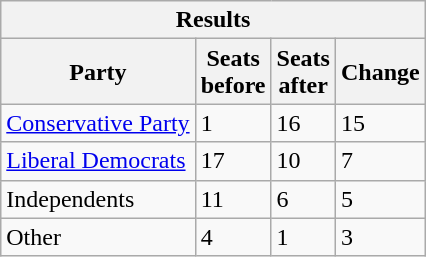<table class="wikitable">
<tr>
<th colspan="4">Results</th>
</tr>
<tr>
<th>Party</th>
<th>Seats<br>before</th>
<th>Seats<br>after</th>
<th>Change</th>
</tr>
<tr>
<td><a href='#'>Conservative Party</a></td>
<td>1</td>
<td>16</td>
<td> 15</td>
</tr>
<tr>
<td><a href='#'>Liberal Democrats</a></td>
<td>17</td>
<td>10</td>
<td> 7</td>
</tr>
<tr>
<td>Independents</td>
<td>11</td>
<td>6</td>
<td> 5</td>
</tr>
<tr>
<td>Other</td>
<td>4</td>
<td>1</td>
<td> 3</td>
</tr>
</table>
